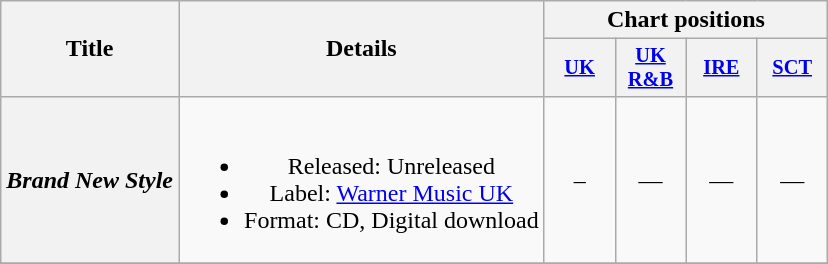<table class="wikitable plainrowheaders" style="text-align:center;" border="1">
<tr>
<th rowspan="2">Title</th>
<th rowspan="2">Details</th>
<th colspan="4">Chart positions</th>
</tr>
<tr>
<th scope="col" style="width:3em;font-size:85%;"><a href='#'>UK</a></th>
<th scope="col" style="width:3em;font-size:85%;"><a href='#'>UK<br>R&B</a></th>
<th scope="col" style="width:3em;font-size:85%;"><a href='#'>IRE</a></th>
<th scope="col" style="width:3em;font-size:85%;"><a href='#'>SCT</a></th>
</tr>
<tr>
<th scope="row"><em>Brand New Style</em></th>
<td><br><ul><li>Released: Unreleased</li><li>Label: <a href='#'>Warner Music UK</a></li><li>Format: CD, Digital download</li></ul></td>
<td>–</td>
<td>—</td>
<td>—</td>
<td>—</td>
</tr>
<tr>
</tr>
</table>
